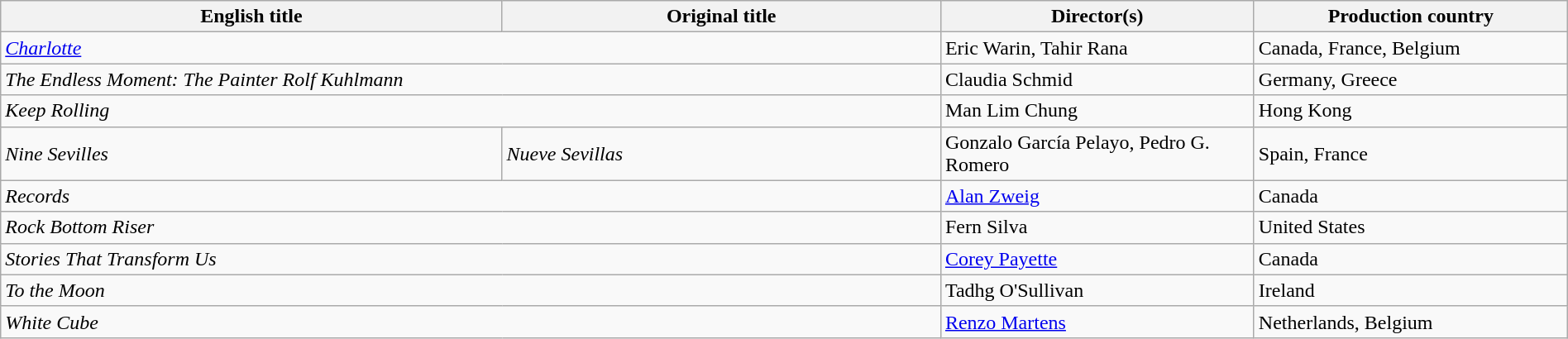<table class="sortable wikitable" width="100%" cellpadding="5">
<tr>
<th scope="col" width="32%">English title</th>
<th scope="col" width="28%">Original title</th>
<th scope="col" width="20%">Director(s)</th>
<th scope="col" width="20%">Production country</th>
</tr>
<tr>
<td colspan=2><em><a href='#'>Charlotte</a></em></td>
<td>Eric Warin, Tahir Rana</td>
<td>Canada, France, Belgium</td>
</tr>
<tr>
<td colspan=2><em>The Endless Moment: The Painter Rolf Kuhlmann</em></td>
<td>Claudia Schmid</td>
<td>Germany, Greece</td>
</tr>
<tr>
<td colspan=2><em>Keep Rolling</em></td>
<td>Man Lim Chung</td>
<td>Hong Kong</td>
</tr>
<tr>
<td><em>Nine Sevilles</em></td>
<td><em>Nueve Sevillas</em></td>
<td>Gonzalo García Pelayo, Pedro G. Romero</td>
<td>Spain, France</td>
</tr>
<tr>
<td colspan=2><em>Records</em></td>
<td><a href='#'>Alan Zweig</a></td>
<td>Canada</td>
</tr>
<tr>
<td colspan=2><em>Rock Bottom Riser</em></td>
<td>Fern Silva</td>
<td>United States</td>
</tr>
<tr>
<td colspan=2><em>Stories That Transform Us</em></td>
<td><a href='#'>Corey Payette</a></td>
<td>Canada</td>
</tr>
<tr>
<td colspan=2><em>To the Moon</em></td>
<td>Tadhg O'Sullivan</td>
<td>Ireland</td>
</tr>
<tr>
<td colspan=2><em>White Cube</em></td>
<td><a href='#'>Renzo Martens</a></td>
<td>Netherlands, Belgium</td>
</tr>
</table>
